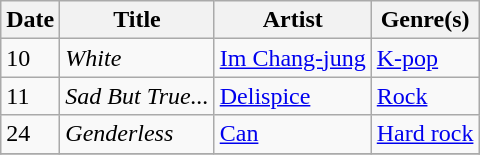<table class="wikitable" style="text-align: left;">
<tr>
<th>Date</th>
<th>Title</th>
<th>Artist</th>
<th>Genre(s)</th>
</tr>
<tr>
<td>10</td>
<td><em>White</em></td>
<td><a href='#'>Im Chang-jung</a></td>
<td><a href='#'>K-pop</a></td>
</tr>
<tr>
<td>11</td>
<td><em>Sad But True...</em></td>
<td><a href='#'>Delispice</a></td>
<td><a href='#'>Rock</a></td>
</tr>
<tr>
<td>24</td>
<td><em>Genderless</em></td>
<td><a href='#'>Can</a></td>
<td><a href='#'>Hard rock</a></td>
</tr>
<tr>
</tr>
</table>
